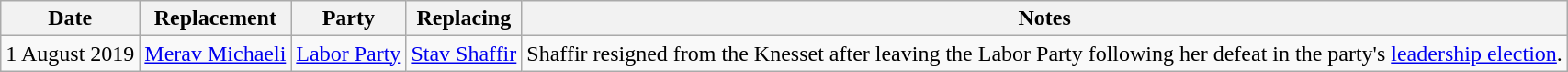<table class=wikitable>
<tr>
<th>Date</th>
<th>Replacement</th>
<th>Party</th>
<th>Replacing</th>
<th>Notes</th>
</tr>
<tr>
<td align=left>1 August 2019</td>
<td><a href='#'>Merav Michaeli</a></td>
<td><a href='#'>Labor Party</a></td>
<td><a href='#'>Stav Shaffir</a></td>
<td>Shaffir resigned from the Knesset after leaving the Labor Party following her defeat in the party's <a href='#'>leadership election</a>.</td>
</tr>
</table>
